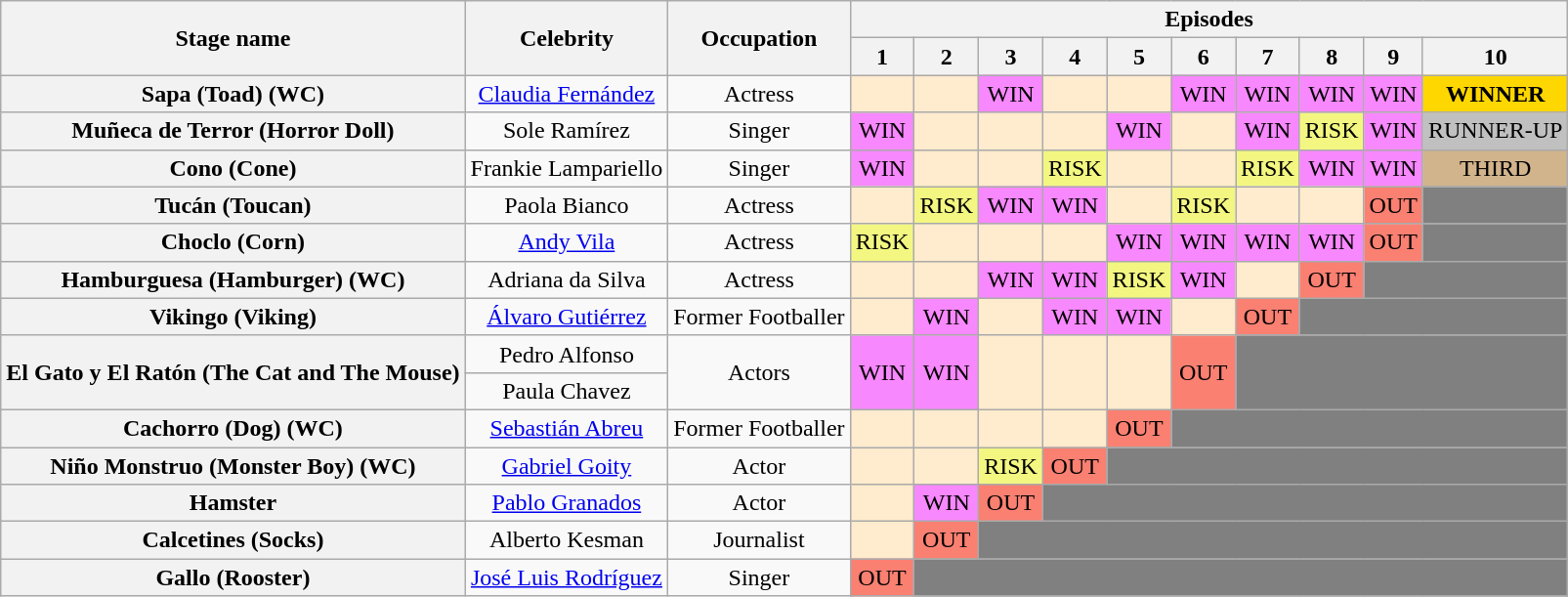<table class="wikitable" style="text-align:center; ">
<tr>
<th rowspan="2">Stage name</th>
<th rowspan="2">Celebrity</th>
<th rowspan="2">Occupation</th>
<th colspan="10">Episodes</th>
</tr>
<tr>
<th>1</th>
<th>2</th>
<th>3</th>
<th>4</th>
<th>5</th>
<th>6</th>
<th>7</th>
<th>8</th>
<th>9</th>
<th>10</th>
</tr>
<tr>
<th>Sapa (Toad) (WC)</th>
<td><a href='#'>Claudia Fernández</a></td>
<td>Actress</td>
<td bgcolor="#FFEBCD"></td>
<td bgcolor="#FFEBCD"></td>
<td bgcolor="#F888FD">WIN</td>
<td bgcolor="#FFEBCD"></td>
<td bgcolor="#FFEBCD"></td>
<td bgcolor="#F888FD">WIN</td>
<td bgcolor="#F888FD">WIN</td>
<td bgcolor="#F888FD">WIN</td>
<td bgcolor="#F888FD">WIN</td>
<td bgcolor=gold><strong>WINNER</strong></td>
</tr>
<tr>
<th>Muñeca de Terror (Horror Doll)</th>
<td>Sole Ramírez</td>
<td>Singer</td>
<td bgcolor="#F888FD">WIN</td>
<td bgcolor="#FFEBCD"></td>
<td bgcolor="#FFEBCD"></td>
<td bgcolor="#FFEBCD"></td>
<td bgcolor="#F888FD">WIN</td>
<td bgcolor="#FFEBCD"></td>
<td bgcolor="#F888FD">WIN</td>
<td bgcolor="#F3F781">RISK</td>
<td bgcolor="#F888FD">WIN</td>
<td bgcolor=silver>RUNNER-UP</td>
</tr>
<tr>
<th>Cono (Cone)</th>
<td>Frankie Lampariello</td>
<td>Singer</td>
<td bgcolor="#F888FD">WIN</td>
<td bgcolor="#FFEBCD"></td>
<td bgcolor="#FFEBCD"></td>
<td bgcolor="#F3F781">RISK</td>
<td bgcolor="#FFEBCD"></td>
<td bgcolor="#FFEBCD"></td>
<td bgcolor="#F3F781">RISK</td>
<td bgcolor="#F888FD">WIN</td>
<td bgcolor="#F888FD">WIN</td>
<td bgcolor="tan">THIRD</td>
</tr>
<tr>
<th>Tucán (Toucan)</th>
<td>Paola Bianco</td>
<td>Actress</td>
<td bgcolor="#FFEBCD"></td>
<td bgcolor="#F3F781">RISK</td>
<td bgcolor="#F888FD">WIN</td>
<td bgcolor="#F888FD">WIN</td>
<td bgcolor="#FFEBCD"></td>
<td bgcolor="#F3F781">RISK</td>
<td bgcolor="#FFEBCD"></td>
<td bgcolor="#FFEBCD"></td>
<td bgcolor="salmon">OUT</td>
<td bgcolor="grey"></td>
</tr>
<tr>
<th>Choclo (Corn)</th>
<td><a href='#'>Andy Vila</a></td>
<td>Actress</td>
<td bgcolor="#F3F781">RISK</td>
<td bgcolor="#FFEBCD"></td>
<td bgcolor="#FFEBCD"></td>
<td bgcolor="#FFEBCD"></td>
<td bgcolor="#F888FD">WIN</td>
<td bgcolor="#F888FD">WIN</td>
<td bgcolor="#F888FD">WIN</td>
<td bgcolor="#F888FD">WIN</td>
<td bgcolor="salmon">OUT</td>
<td bgcolor="grey"></td>
</tr>
<tr>
<th>Hamburguesa (Hamburger) (WC)</th>
<td>Adriana da Silva</td>
<td>Actress</td>
<td bgcolor="#FFEBCD"></td>
<td bgcolor="#FFEBCD"></td>
<td bgcolor="#F888FD">WIN</td>
<td bgcolor="#F888FD">WIN</td>
<td bgcolor="#F3F781">RISK</td>
<td bgcolor="#F888FD">WIN</td>
<td bgcolor="#FFEBCD"></td>
<td bgcolor="salmon">OUT</td>
<td colspan="2" bgcolor="grey"></td>
</tr>
<tr>
<th>Vikingo (Viking)</th>
<td><a href='#'>Álvaro Gutiérrez</a></td>
<td>Former Footballer</td>
<td bgcolor="#FFEBCD"></td>
<td bgcolor="#F888FD">WIN</td>
<td bgcolor="#FFEBCD"></td>
<td bgcolor="#F888FD">WIN</td>
<td bgcolor="#F888FD">WIN</td>
<td bgcolor="#FFEBCD"></td>
<td bgcolor="salmon">OUT</td>
<td colspan="3" bgcolor="grey"></td>
</tr>
<tr>
<th rowspan="2">El Gato y El Ratón (The Cat and The Mouse)</th>
<td>Pedro Alfonso</td>
<td rowspan="2">Actors</td>
<td rowspan="2" bgcolor="#F888FD">WIN</td>
<td rowspan="2" bgcolor="#F888FD">WIN</td>
<td rowspan="2" bgcolor="#FFEBCD"></td>
<td rowspan="2" bgcolor="#FFEBCD"></td>
<td rowspan="2" bgcolor="#FFEBCD"></td>
<td rowspan="2" bgcolor="salmon">OUT</td>
<td colspan="4" rowspan="2" bgcolor="grey"></td>
</tr>
<tr>
<td>Paula Chavez</td>
</tr>
<tr>
<th>Cachorro (Dog) (WC)</th>
<td><a href='#'>Sebastián Abreu</a></td>
<td>Former Footballer</td>
<td bgcolor="#FFEBCD"></td>
<td bgcolor="#FFEBCD"></td>
<td bgcolor="#FFEBCD"></td>
<td bgcolor="#FFEBCD"></td>
<td bgcolor="salmon">OUT</td>
<td colspan="5" bgcolor="grey"></td>
</tr>
<tr>
<th>Niño Monstruo (Monster Boy) (WC)</th>
<td><a href='#'>Gabriel Goity</a></td>
<td>Actor</td>
<td bgcolor="#FFEBCD"></td>
<td bgcolor="#FFEBCD"></td>
<td bgcolor="#F3F781">RISK</td>
<td bgcolor="salmon">OUT</td>
<td colspan="6" bgcolor="grey"></td>
</tr>
<tr>
<th>Hamster</th>
<td><a href='#'>Pablo Granados</a></td>
<td>Actor</td>
<td bgcolor="#FFEBCD"></td>
<td bgcolor="#F888FD">WIN</td>
<td bgcolor="salmon">OUT</td>
<td colspan="7" bgcolor="grey"></td>
</tr>
<tr>
<th>Calcetines (Socks)</th>
<td>Alberto Kesman</td>
<td>Journalist</td>
<td bgcolor="#FFEBCD"></td>
<td bgcolor="salmon">OUT</td>
<td colspan="8" bgcolor="grey"></td>
</tr>
<tr>
<th>Gallo (Rooster)</th>
<td><a href='#'>José Luis Rodríguez</a></td>
<td>Singer</td>
<td bgcolor="salmon">OUT</td>
<td colspan="9" bgcolor="grey"></td>
</tr>
</table>
